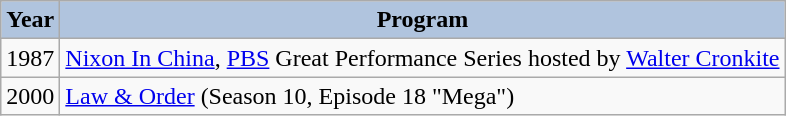<table class="wikitable">
<tr>
<th style="background:#B0C4DE;">Year</th>
<th style="background:#B0C4DE;">Program</th>
</tr>
<tr>
<td>1987</td>
<td><a href='#'>Nixon In China</a>, <a href='#'>PBS</a> Great Performance Series hosted by <a href='#'>Walter Cronkite</a></td>
</tr>
<tr>
<td>2000</td>
<td><a href='#'>Law & Order</a> (Season 10, Episode 18 "Mega")</td>
</tr>
</table>
